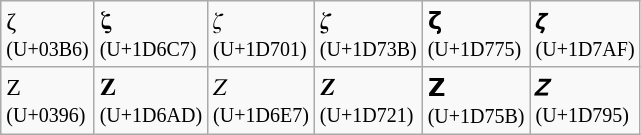<table class="wikitable">
<tr>
<td>ζ<br><small>(U+03B6)</small></td>
<td>𝛇<br><small>(U+1D6C7)</small></td>
<td>𝜁<br><small>(U+1D701)</small></td>
<td>𝜻<br><small>(U+1D73B)</small></td>
<td>𝝵<br><small>(U+1D775)</small></td>
<td>𝞯<br><small>(U+1D7AF)</small></td>
</tr>
<tr>
<td>Ζ<br><small>(U+0396)</small></td>
<td>𝚭<br><small>(U+1D6AD)</small></td>
<td>𝛧<br><small>(U+1D6E7)</small></td>
<td>𝜡<br><small>(U+1D721)</small></td>
<td>𝝛<br><small>(U+1D75B)</small></td>
<td>𝞕<br><small>(U+1D795)</small></td>
</tr>
</table>
